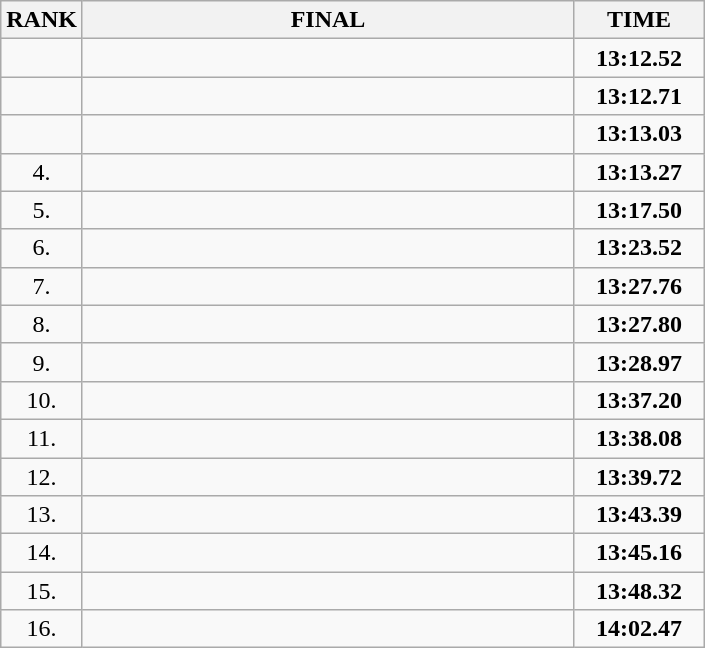<table class="wikitable" style="border-collapse: collapse; font-size: 100%;">
<tr>
<th>RANK</th>
<th style="width: 20em">FINAL</th>
<th style="width: 5em">TIME</th>
</tr>
<tr>
<td align="center"></td>
<td></td>
<td align="center"><strong>13:12.52</strong></td>
</tr>
<tr>
<td align="center"></td>
<td></td>
<td align="center"><strong>13:12.71</strong></td>
</tr>
<tr>
<td align="center"></td>
<td></td>
<td align="center"><strong>13:13.03</strong></td>
</tr>
<tr>
<td align="center">4.</td>
<td></td>
<td align="center"><strong>13:13.27</strong></td>
</tr>
<tr>
<td align="center">5.</td>
<td></td>
<td align="center"><strong>13:17.50</strong></td>
</tr>
<tr>
<td align="center">6.</td>
<td></td>
<td align="center"><strong>13:23.52</strong></td>
</tr>
<tr>
<td align="center">7.</td>
<td></td>
<td align="center"><strong>13:27.76</strong></td>
</tr>
<tr>
<td align="center">8.</td>
<td></td>
<td align="center"><strong>13:27.80</strong></td>
</tr>
<tr>
<td align="center">9.</td>
<td></td>
<td align="center"><strong>13:28.97</strong></td>
</tr>
<tr>
<td align="center">10.</td>
<td></td>
<td align="center"><strong>13:37.20</strong></td>
</tr>
<tr>
<td align="center">11.</td>
<td></td>
<td align="center"><strong>13:38.08</strong></td>
</tr>
<tr>
<td align="center">12.</td>
<td></td>
<td align="center"><strong>13:39.72</strong></td>
</tr>
<tr>
<td align="center">13.</td>
<td></td>
<td align="center"><strong>13:43.39</strong></td>
</tr>
<tr>
<td align="center">14.</td>
<td></td>
<td align="center"><strong>13:45.16</strong></td>
</tr>
<tr>
<td align="center">15.</td>
<td></td>
<td align="center"><strong>13:48.32</strong></td>
</tr>
<tr>
<td align="center">16.</td>
<td></td>
<td align="center"><strong>14:02.47</strong></td>
</tr>
</table>
